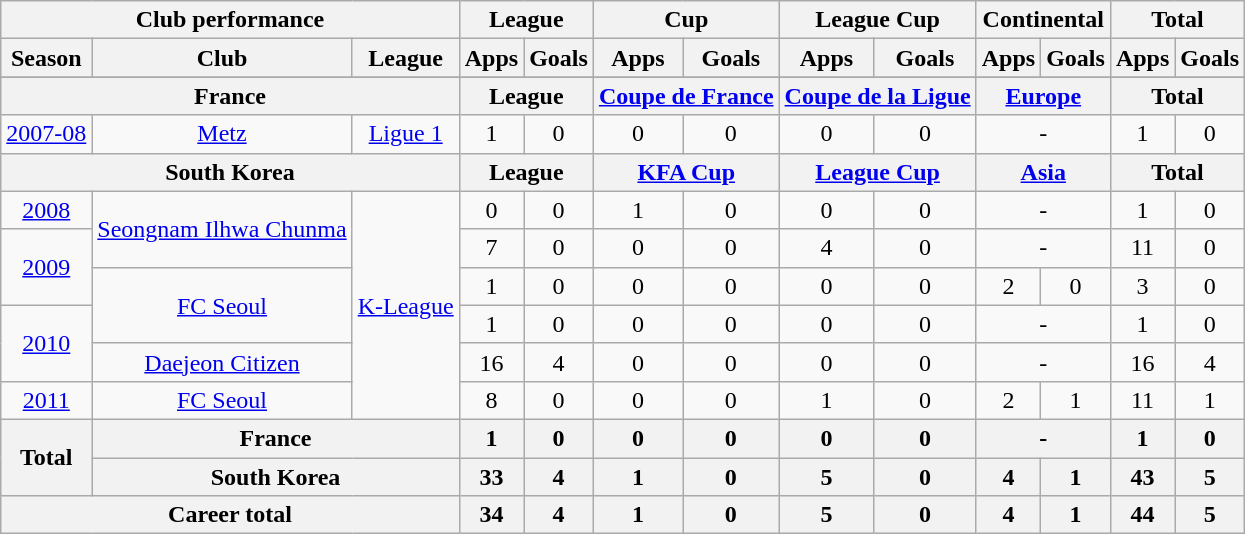<table class="wikitable" style="text-align:center">
<tr>
<th colspan=3>Club performance</th>
<th colspan=2>League</th>
<th colspan=2>Cup</th>
<th colspan=2>League Cup</th>
<th colspan=2>Continental</th>
<th colspan=2>Total</th>
</tr>
<tr>
<th>Season</th>
<th>Club</th>
<th>League</th>
<th>Apps</th>
<th>Goals</th>
<th>Apps</th>
<th>Goals</th>
<th>Apps</th>
<th>Goals</th>
<th>Apps</th>
<th>Goals</th>
<th>Apps</th>
<th>Goals</th>
</tr>
<tr>
</tr>
<tr>
<th colspan=3>France</th>
<th colspan=2>League</th>
<th colspan=2><a href='#'>Coupe de France</a></th>
<th colspan=2><a href='#'>Coupe de la Ligue</a></th>
<th colspan=2><a href='#'>Europe</a></th>
<th colspan=2>Total</th>
</tr>
<tr>
<td><a href='#'>2007-08</a></td>
<td><a href='#'>Metz</a></td>
<td><a href='#'>Ligue 1</a></td>
<td>1</td>
<td>0</td>
<td>0</td>
<td>0</td>
<td>0</td>
<td>0</td>
<td colspan="2">-</td>
<td>1</td>
<td>0</td>
</tr>
<tr>
<th colspan=3>South Korea</th>
<th colspan=2>League</th>
<th colspan=2><a href='#'>KFA Cup</a></th>
<th colspan=2><a href='#'>League Cup</a></th>
<th colspan=2><a href='#'>Asia</a></th>
<th colspan=2>Total</th>
</tr>
<tr>
<td><a href='#'>2008</a></td>
<td rowspan="2"><a href='#'>Seongnam Ilhwa Chunma</a></td>
<td rowspan="6"><a href='#'>K-League</a></td>
<td>0</td>
<td>0</td>
<td>1</td>
<td>0</td>
<td>0</td>
<td>0</td>
<td colspan="2">-</td>
<td>1</td>
<td>0</td>
</tr>
<tr>
<td rowspan=2><a href='#'>2009</a></td>
<td>7</td>
<td>0</td>
<td>0</td>
<td>0</td>
<td>4</td>
<td>0</td>
<td colspan="2">-</td>
<td>11</td>
<td>0</td>
</tr>
<tr>
<td rowspan="2"><a href='#'>FC Seoul</a></td>
<td>1</td>
<td>0</td>
<td>0</td>
<td>0</td>
<td>0</td>
<td>0</td>
<td>2</td>
<td>0</td>
<td>3</td>
<td>0</td>
</tr>
<tr>
<td rowspan=2><a href='#'>2010</a></td>
<td>1</td>
<td>0</td>
<td>0</td>
<td>0</td>
<td>0</td>
<td>0</td>
<td colspan="2">-</td>
<td>1</td>
<td>0</td>
</tr>
<tr>
<td><a href='#'>Daejeon Citizen</a></td>
<td>16</td>
<td>4</td>
<td>0</td>
<td>0</td>
<td>0</td>
<td>0</td>
<td colspan="2">-</td>
<td>16</td>
<td>4</td>
</tr>
<tr>
<td><a href='#'>2011</a></td>
<td><a href='#'>FC Seoul</a></td>
<td>8</td>
<td>0</td>
<td>0</td>
<td>0</td>
<td>1</td>
<td>0</td>
<td>2</td>
<td>1</td>
<td>11</td>
<td>1</td>
</tr>
<tr>
<th rowspan=2>Total</th>
<th colspan=2>France</th>
<th>1</th>
<th>0</th>
<th>0</th>
<th>0</th>
<th>0</th>
<th>0</th>
<th colspan=2>-</th>
<th>1</th>
<th>0</th>
</tr>
<tr>
<th colspan=2>South Korea</th>
<th>33</th>
<th>4</th>
<th>1</th>
<th>0</th>
<th>5</th>
<th>0</th>
<th>4</th>
<th>1</th>
<th>43</th>
<th>5</th>
</tr>
<tr>
<th colspan=3>Career total</th>
<th>34</th>
<th>4</th>
<th>1</th>
<th>0</th>
<th>5</th>
<th>0</th>
<th>4</th>
<th>1</th>
<th>44</th>
<th>5</th>
</tr>
</table>
